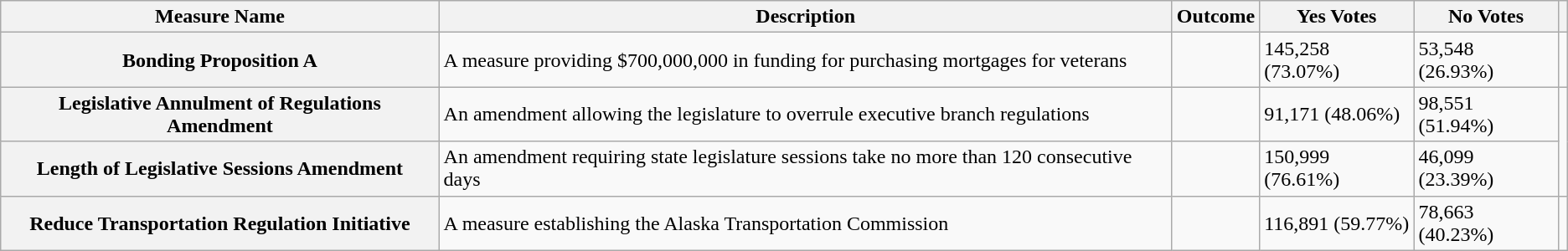<table class="wikitable sortable plainrowheaders">
<tr>
<th scope=col>Measure Name</th>
<th scope=col>Description</th>
<th scope=col>Outcome</th>
<th scope=col>Yes Votes</th>
<th scope=col>No Votes</th>
<th scope=col class=unsortable></th>
</tr>
<tr>
<th scope=row>Bonding Proposition A</th>
<td>A measure providing $700,000,000 in funding for purchasing mortgages for veterans</td>
<td></td>
<td>145,258 (73.07%)</td>
<td>53,548 (26.93%)</td>
<td></td>
</tr>
<tr>
<th scope=row>Legislative Annulment of Regulations Amendment</th>
<td>An amendment allowing the legislature to overrule executive branch regulations</td>
<td></td>
<td>91,171 (48.06%)</td>
<td>98,551 (51.94%)</td>
<td rowspan=2></td>
</tr>
<tr>
<th scope=row>Length of Legislative Sessions Amendment</th>
<td>An amendment requiring state legislature sessions take no more than 120 consecutive days</td>
<td></td>
<td>150,999 (76.61%)</td>
<td>46,099 (23.39%)</td>
</tr>
<tr>
<th scope=row>Reduce Transportation Regulation Initiative</th>
<td>A measure establishing the Alaska Transportation Commission</td>
<td></td>
<td>116,891 (59.77%)</td>
<td>78,663 (40.23%)</td>
<td></td>
</tr>
</table>
